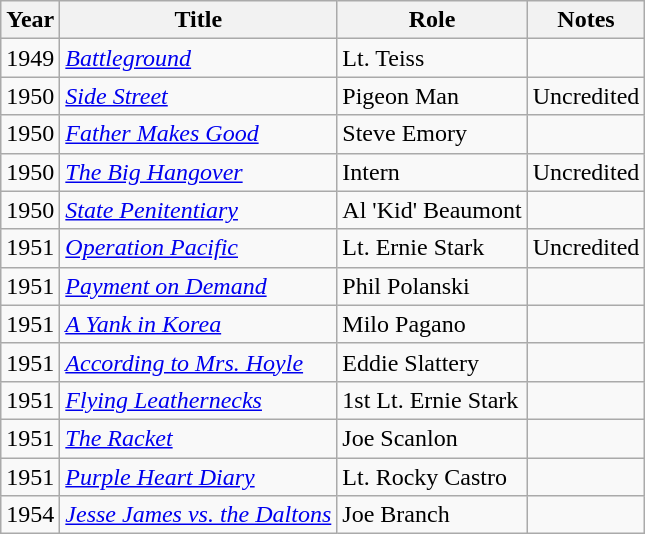<table class="wikitable">
<tr>
<th>Year</th>
<th>Title</th>
<th>Role</th>
<th>Notes</th>
</tr>
<tr>
<td>1949</td>
<td><em><a href='#'>Battleground</a></em></td>
<td>Lt. Teiss</td>
<td></td>
</tr>
<tr>
<td>1950</td>
<td><em><a href='#'>Side Street</a></em></td>
<td>Pigeon Man</td>
<td>Uncredited</td>
</tr>
<tr>
<td>1950</td>
<td><em><a href='#'>Father Makes Good</a></em></td>
<td>Steve Emory</td>
<td></td>
</tr>
<tr>
<td>1950</td>
<td><em><a href='#'>The Big Hangover</a></em></td>
<td>Intern</td>
<td>Uncredited</td>
</tr>
<tr>
<td>1950</td>
<td><em><a href='#'>State Penitentiary</a></em></td>
<td>Al 'Kid' Beaumont</td>
<td></td>
</tr>
<tr>
<td>1951</td>
<td><em><a href='#'>Operation Pacific</a></em></td>
<td>Lt. Ernie Stark</td>
<td>Uncredited</td>
</tr>
<tr>
<td>1951</td>
<td><em><a href='#'>Payment on Demand</a></em></td>
<td>Phil Polanski</td>
<td></td>
</tr>
<tr>
<td>1951</td>
<td><em><a href='#'>A Yank in Korea</a></em></td>
<td>Milo Pagano</td>
<td></td>
</tr>
<tr>
<td>1951</td>
<td><em><a href='#'>According to Mrs. Hoyle</a></em></td>
<td>Eddie Slattery</td>
<td></td>
</tr>
<tr>
<td>1951</td>
<td><em><a href='#'>Flying Leathernecks</a></em></td>
<td>1st Lt. Ernie Stark</td>
<td></td>
</tr>
<tr>
<td>1951</td>
<td><em><a href='#'>The Racket</a></em></td>
<td>Joe Scanlon</td>
<td></td>
</tr>
<tr>
<td>1951</td>
<td><em><a href='#'>Purple Heart Diary</a></em></td>
<td>Lt. Rocky Castro</td>
<td></td>
</tr>
<tr>
<td>1954</td>
<td><em><a href='#'>Jesse James vs. the Daltons</a></em></td>
<td>Joe Branch</td>
<td></td>
</tr>
</table>
